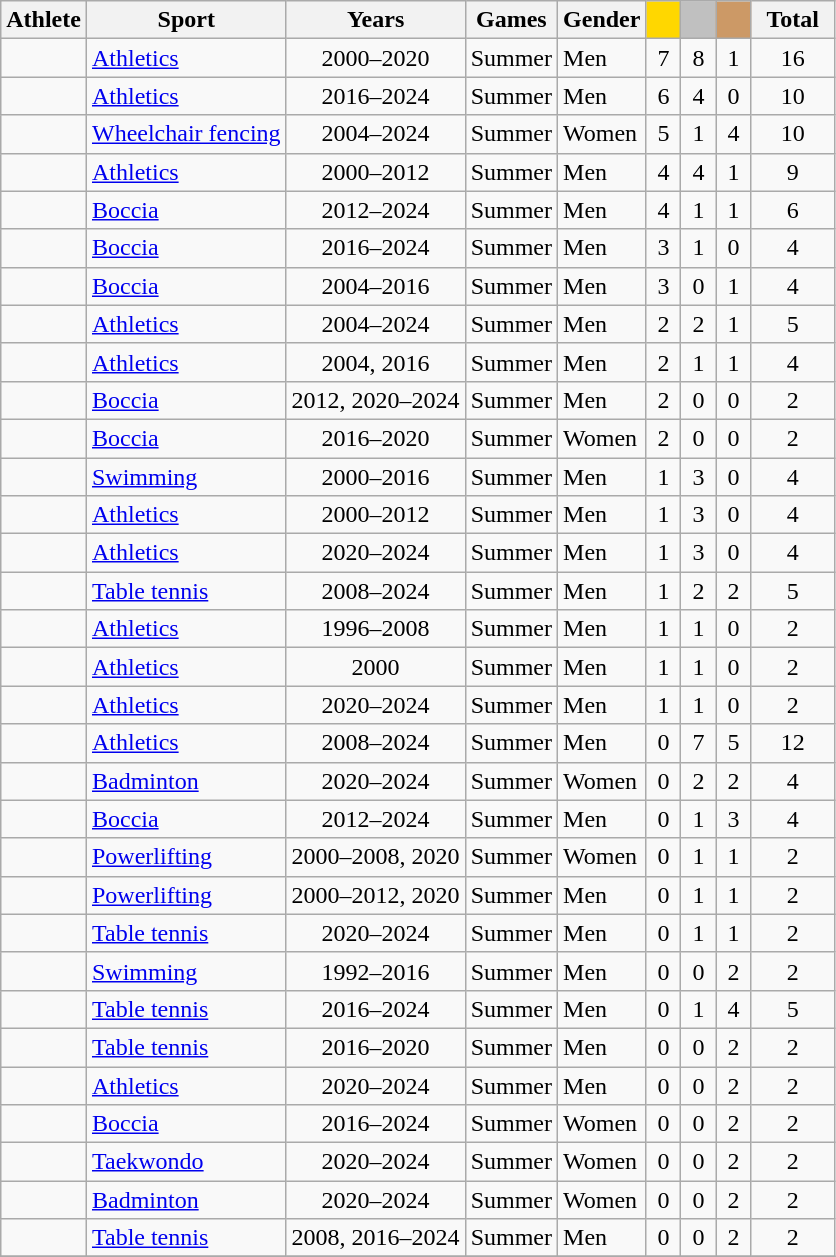<table class="wikitable sortable">
<tr>
<th>Athlete</th>
<th>Sport</th>
<th>Years</th>
<th>Games</th>
<th>Gender</th>
<th style="background-color:gold; width:1.0em; font-weight:bold;"></th>
<th style="background-color:silver; width:1.0em; font-weight:bold;"></th>
<th style="background-color:#cc9966; width:1.0em; font-weight:bold;"></th>
<th style="width:3.0em;">Total</th>
</tr>
<tr>
<td></td>
<td> <a href='#'>Athletics</a></td>
<td align=center>2000–2020</td>
<td>Summer</td>
<td>Men</td>
<td align=center>7</td>
<td align=center>8</td>
<td align=center>1</td>
<td align=center>16</td>
</tr>
<tr>
<td><strong></strong></td>
<td> <a href='#'>Athletics</a></td>
<td align=center>2016–2024</td>
<td>Summer</td>
<td>Men</td>
<td align=center>6</td>
<td align=center>4</td>
<td align=center>0</td>
<td align=center>10</td>
</tr>
<tr>
<td><strong></strong></td>
<td> <a href='#'>Wheelchair fencing</a></td>
<td align=center>2004–2024</td>
<td>Summer</td>
<td>Women</td>
<td align=center>5</td>
<td align=center>1</td>
<td align=center>4</td>
<td align=center>10</td>
</tr>
<tr>
<td></td>
<td> <a href='#'>Athletics</a></td>
<td align=center>2000–2012</td>
<td>Summer</td>
<td>Men</td>
<td align=center>4</td>
<td align=center>4</td>
<td align=center>1</td>
<td align=center>9</td>
</tr>
<tr>
<td><strong></strong></td>
<td> <a href='#'>Boccia</a></td>
<td align=center>2012–2024</td>
<td>Summer</td>
<td>Men</td>
<td align=center>4</td>
<td align=center>1</td>
<td align=center>1</td>
<td align=center>6</td>
</tr>
<tr>
<td><strong></strong></td>
<td> <a href='#'>Boccia</a></td>
<td align=center>2016–2024</td>
<td>Summer</td>
<td>Men</td>
<td align=center>3</td>
<td align=center>1</td>
<td align=center>0</td>
<td align=center>4</td>
</tr>
<tr>
<td></td>
<td> <a href='#'>Boccia</a></td>
<td align=center>2004–2016</td>
<td>Summer</td>
<td>Men</td>
<td align=center>3</td>
<td align=center>0</td>
<td align=center>1</td>
<td align=center>4</td>
</tr>
<tr>
<td><strong></strong></td>
<td> <a href='#'>Athletics</a></td>
<td align=center>2004–2024</td>
<td>Summer</td>
<td>Men</td>
<td align=center>2</td>
<td align=center>2</td>
<td align=center>1</td>
<td align=center>5</td>
</tr>
<tr>
<td></td>
<td> <a href='#'>Athletics</a></td>
<td align=center>2004, 2016</td>
<td>Summer</td>
<td>Men</td>
<td align=center>2</td>
<td align=center>1</td>
<td align=center>1</td>
<td align=center>4</td>
</tr>
<tr>
<td><strong></strong></td>
<td> <a href='#'>Boccia</a></td>
<td align=center>2012, 2020–2024</td>
<td>Summer</td>
<td>Men</td>
<td align=center>2</td>
<td align=center>0</td>
<td align=center>0</td>
<td align=center>2</td>
</tr>
<tr>
<td></td>
<td> <a href='#'>Boccia</a></td>
<td align=center>2016–2020</td>
<td>Summer</td>
<td>Women</td>
<td align=center>2</td>
<td align=center>0</td>
<td align=center>0</td>
<td align=center>2</td>
</tr>
<tr>
<td></td>
<td> <a href='#'>Swimming</a></td>
<td align=center>2000–2016</td>
<td>Summer</td>
<td>Men</td>
<td align=center>1</td>
<td align=center>3</td>
<td align=center>0</td>
<td align=center>4</td>
</tr>
<tr>
<td></td>
<td> <a href='#'>Athletics</a></td>
<td align=center>2000–2012</td>
<td>Summer</td>
<td>Men</td>
<td align=center>1</td>
<td align=center>3</td>
<td align=center>0</td>
<td align=center>4</td>
</tr>
<tr>
<td><strong></strong></td>
<td> <a href='#'>Athletics</a></td>
<td align=center>2020–2024</td>
<td>Summer</td>
<td>Men</td>
<td align=center>1</td>
<td align=center>3</td>
<td align=center>0</td>
<td align=center>4</td>
</tr>
<tr>
<td><strong></strong></td>
<td> <a href='#'>Table tennis</a></td>
<td align=center>2008–2024</td>
<td>Summer</td>
<td>Men</td>
<td align=center>1</td>
<td align=center>2</td>
<td align=center>2</td>
<td align=center>5</td>
</tr>
<tr>
<td></td>
<td> <a href='#'>Athletics</a></td>
<td align=center>1996–2008</td>
<td>Summer</td>
<td>Men</td>
<td align=center>1</td>
<td align=center>1</td>
<td align=center>0</td>
<td align=center>2</td>
</tr>
<tr>
<td></td>
<td> <a href='#'>Athletics</a></td>
<td align=center>2000</td>
<td>Summer</td>
<td>Men</td>
<td align=center>1</td>
<td align=center>1</td>
<td align=center>0</td>
<td align=center>2</td>
</tr>
<tr>
<td><strong></strong></td>
<td> <a href='#'>Athletics</a></td>
<td align=center>2020–2024</td>
<td>Summer</td>
<td>Men</td>
<td align=center>1</td>
<td align=center>1</td>
<td align=center>0</td>
<td align=center>2</td>
</tr>
<tr>
<td></td>
<td> <a href='#'>Athletics</a></td>
<td align=center>2008–2024</td>
<td>Summer</td>
<td>Men</td>
<td align=center>0</td>
<td align=center>7</td>
<td align=center>5</td>
<td align=center>12</td>
</tr>
<tr>
<td><strong></strong></td>
<td> <a href='#'>Badminton</a></td>
<td align=center>2020–2024</td>
<td>Summer</td>
<td>Women</td>
<td align=center>0</td>
<td align=center>2</td>
<td align=center>2</td>
<td align=center>4</td>
</tr>
<tr>
<td><strong></strong></td>
<td> <a href='#'>Boccia</a></td>
<td align=center>2012–2024</td>
<td>Summer</td>
<td>Men</td>
<td align=center>0</td>
<td align=center>1</td>
<td align=center>3</td>
<td align=center>4</td>
</tr>
<tr>
<td></td>
<td> <a href='#'>Powerlifting</a></td>
<td align=center>2000–2008, 2020</td>
<td>Summer</td>
<td>Women</td>
<td align=center>0</td>
<td align=center>1</td>
<td align=center>1</td>
<td align=center>2</td>
</tr>
<tr>
<td></td>
<td> <a href='#'>Powerlifting</a></td>
<td align=center>2000–2012, 2020</td>
<td>Summer</td>
<td>Men</td>
<td align=center>0</td>
<td align=center>1</td>
<td align=center>1</td>
<td align=center>2</td>
</tr>
<tr>
<td><strong></strong></td>
<td> <a href='#'>Table tennis</a></td>
<td align=center>2020–2024</td>
<td>Summer</td>
<td>Men</td>
<td align=center>0</td>
<td align=center>1</td>
<td align=center>1</td>
<td align=center>2</td>
</tr>
<tr>
<td></td>
<td> <a href='#'>Swimming</a></td>
<td align=center>1992–2016</td>
<td>Summer</td>
<td>Men</td>
<td align=center>0</td>
<td align=center>0</td>
<td align=center>2</td>
<td align=center>2</td>
</tr>
<tr>
<td><strong></strong></td>
<td> <a href='#'>Table tennis</a></td>
<td align=center>2016–2024</td>
<td>Summer</td>
<td>Men</td>
<td align=center>0</td>
<td align=center>1</td>
<td align=center>4</td>
<td align=center>5</td>
</tr>
<tr>
<td></td>
<td> <a href='#'>Table tennis</a></td>
<td align=center>2016–2020</td>
<td>Summer</td>
<td>Men</td>
<td align=center>0</td>
<td align=center>0</td>
<td align=center>2</td>
<td align=center>2</td>
</tr>
<tr>
<td><strong></strong></td>
<td> <a href='#'>Athletics</a></td>
<td align=center>2020–2024</td>
<td>Summer</td>
<td>Men</td>
<td align=center>0</td>
<td align=center>0</td>
<td align=center>2</td>
<td align=center>2</td>
</tr>
<tr>
<td><strong></strong></td>
<td> <a href='#'>Boccia</a></td>
<td align=center>2016–2024</td>
<td>Summer</td>
<td>Women</td>
<td align=center>0</td>
<td align=center>0</td>
<td align=center>2</td>
<td align=center>2</td>
</tr>
<tr>
<td><strong></strong></td>
<td> <a href='#'>Taekwondo</a></td>
<td align=center>2020–2024</td>
<td>Summer</td>
<td>Women</td>
<td align=center>0</td>
<td align=center>0</td>
<td align=center>2</td>
<td align=center>2</td>
</tr>
<tr>
<td><strong></strong></td>
<td> <a href='#'>Badminton</a></td>
<td align=center>2020–2024</td>
<td>Summer</td>
<td>Women</td>
<td align=center>0</td>
<td align=center>0</td>
<td align=center>2</td>
<td align=center>2</td>
</tr>
<tr>
<td><strong></strong></td>
<td> <a href='#'>Table tennis</a></td>
<td align=center>2008, 2016–2024</td>
<td>Summer</td>
<td>Men</td>
<td align=center>0</td>
<td align=center>0</td>
<td align=center>2</td>
<td align=center>2</td>
</tr>
<tr>
</tr>
</table>
